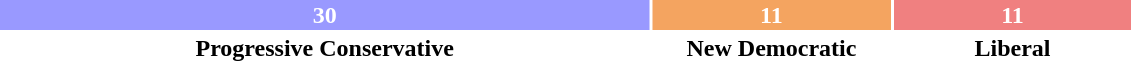<table style="width:60%; text-align:center;">
<tr style="color:white;">
<td style="background:#9999FF; width:57.69%;"><strong>30</strong></td>
<td style="background:#F4A460; width:21.15%;"><strong>11</strong></td>
<td style="background:#F08080; width:21.15%;"><strong>11</strong></td>
</tr>
<tr>
<td><span><strong>Progressive Conservative</strong></span></td>
<td><span><strong>New Democratic</strong></span></td>
<td><span><strong>Liberal</strong></span></td>
</tr>
</table>
